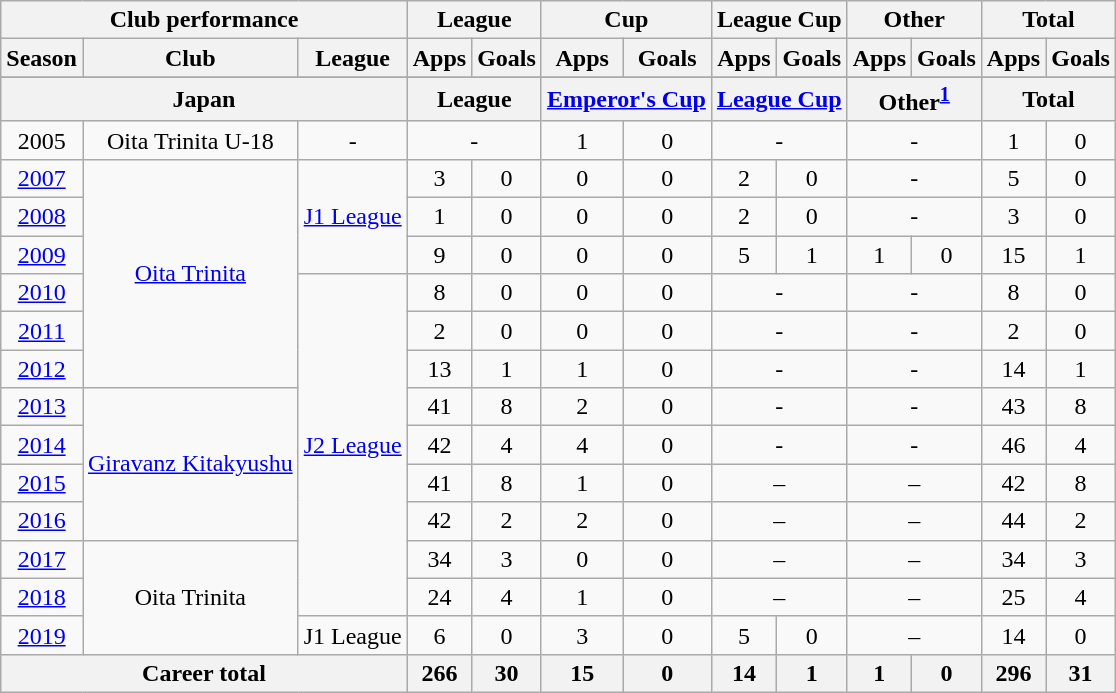<table class="wikitable" style="text-align:center">
<tr>
<th colspan=3>Club performance</th>
<th colspan=2>League</th>
<th colspan=2>Cup</th>
<th colspan=2>League Cup</th>
<th colspan=2>Other</th>
<th colspan=2>Total</th>
</tr>
<tr>
<th>Season</th>
<th>Club</th>
<th>League</th>
<th>Apps</th>
<th>Goals</th>
<th>Apps</th>
<th>Goals</th>
<th>Apps</th>
<th>Goals</th>
<th>Apps</th>
<th>Goals</th>
<th>Apps</th>
<th>Goals</th>
</tr>
<tr>
</tr>
<tr>
<th colspan=3>Japan</th>
<th colspan=2>League</th>
<th colspan=2><a href='#'>Emperor's Cup</a></th>
<th colspan=2><a href='#'>League Cup</a></th>
<th colspan="2">Other<sup><a href='#'>1</a></sup></th>
<th colspan=2>Total</th>
</tr>
<tr>
<td>2005</td>
<td>Oita Trinita U-18</td>
<td>-</td>
<td colspan="2">-</td>
<td>1</td>
<td>0</td>
<td colspan="2">-</td>
<td colspan="2">-</td>
<td>1</td>
<td>0</td>
</tr>
<tr>
<td><a href='#'>2007</a></td>
<td rowspan="6"><a href='#'>Oita Trinita</a></td>
<td rowspan="3"><a href='#'>J1 League</a></td>
<td>3</td>
<td>0</td>
<td>0</td>
<td>0</td>
<td>2</td>
<td>0</td>
<td colspan="2">-</td>
<td>5</td>
<td>0</td>
</tr>
<tr>
<td><a href='#'>2008</a></td>
<td>1</td>
<td>0</td>
<td>0</td>
<td>0</td>
<td>2</td>
<td>0</td>
<td colspan="2">-</td>
<td>3</td>
<td>0</td>
</tr>
<tr>
<td><a href='#'>2009</a></td>
<td>9</td>
<td>0</td>
<td>0</td>
<td>0</td>
<td>5</td>
<td>1</td>
<td>1</td>
<td>0</td>
<td>15</td>
<td>1</td>
</tr>
<tr>
<td><a href='#'>2010</a></td>
<td rowspan="9"><a href='#'>J2 League</a></td>
<td>8</td>
<td>0</td>
<td>0</td>
<td>0</td>
<td colspan="2">-</td>
<td colspan="2">-</td>
<td>8</td>
<td>0</td>
</tr>
<tr>
<td><a href='#'>2011</a></td>
<td>2</td>
<td>0</td>
<td>0</td>
<td>0</td>
<td colspan="2">-</td>
<td colspan="2">-</td>
<td>2</td>
<td>0</td>
</tr>
<tr>
<td><a href='#'>2012</a></td>
<td>13</td>
<td>1</td>
<td>1</td>
<td>0</td>
<td colspan="2">-</td>
<td colspan="2">-</td>
<td>14</td>
<td>1</td>
</tr>
<tr>
<td><a href='#'>2013</a></td>
<td rowspan="4"><a href='#'>Giravanz Kitakyushu</a></td>
<td>41</td>
<td>8</td>
<td>2</td>
<td>0</td>
<td colspan="2">-</td>
<td colspan="2">-</td>
<td>43</td>
<td>8</td>
</tr>
<tr>
<td><a href='#'>2014</a></td>
<td>42</td>
<td>4</td>
<td>4</td>
<td>0</td>
<td colspan="2">-</td>
<td colspan="2">-</td>
<td>46</td>
<td>4</td>
</tr>
<tr>
<td><a href='#'>2015</a></td>
<td>41</td>
<td>8</td>
<td>1</td>
<td>0</td>
<td colspan="2">–</td>
<td colspan="2">–</td>
<td>42</td>
<td>8</td>
</tr>
<tr>
<td><a href='#'>2016</a></td>
<td>42</td>
<td>2</td>
<td>2</td>
<td>0</td>
<td colspan="2">–</td>
<td colspan="2">–</td>
<td>44</td>
<td>2</td>
</tr>
<tr>
<td><a href='#'>2017</a></td>
<td rowspan="3">Oita Trinita</td>
<td>34</td>
<td>3</td>
<td>0</td>
<td>0</td>
<td colspan="2">–</td>
<td colspan="2">–</td>
<td>34</td>
<td>3</td>
</tr>
<tr>
<td><a href='#'>2018</a></td>
<td>24</td>
<td>4</td>
<td>1</td>
<td>0</td>
<td colspan="2">–</td>
<td colspan="2">–</td>
<td>25</td>
<td>4</td>
</tr>
<tr>
<td><a href='#'>2019</a></td>
<td>J1 League</td>
<td>6</td>
<td>0</td>
<td>3</td>
<td>0</td>
<td>5</td>
<td>0</td>
<td colspan="2">–</td>
<td>14</td>
<td>0</td>
</tr>
<tr>
<th colspan=3>Career total</th>
<th>266</th>
<th>30</th>
<th>15</th>
<th>0</th>
<th>14</th>
<th>1</th>
<th>1</th>
<th>0</th>
<th>296</th>
<th>31</th>
</tr>
</table>
